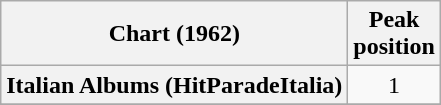<table class="wikitable sortable plainrowheaders">
<tr>
<th scope="col">Chart (1962)</th>
<th scope="col">Peak<br>position</th>
</tr>
<tr>
<th scope="row">Italian Albums (HitParadeItalia)</th>
<td style="text-align:center;">1</td>
</tr>
<tr>
</tr>
</table>
